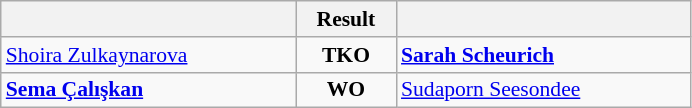<table class="wikitable" style="text-align: center; font-size:90% ">
<tr>
<th align="right" width="190"></th>
<th width="60">Result</th>
<th align="left" width="190"></th>
</tr>
<tr>
<td align="left"> <a href='#'>Shoira Zulkaynarova</a></td>
<td align="center"><strong>TKO</strong></td>
<td align="left"><strong> <a href='#'>Sarah Scheurich</a></strong></td>
</tr>
<tr>
<td align="left"><strong> <a href='#'>Sema Çalışkan</a></strong></td>
<td align="center"><strong>WO</strong></td>
<td align="left"> <a href='#'>Sudaporn Seesondee</a></td>
</tr>
</table>
